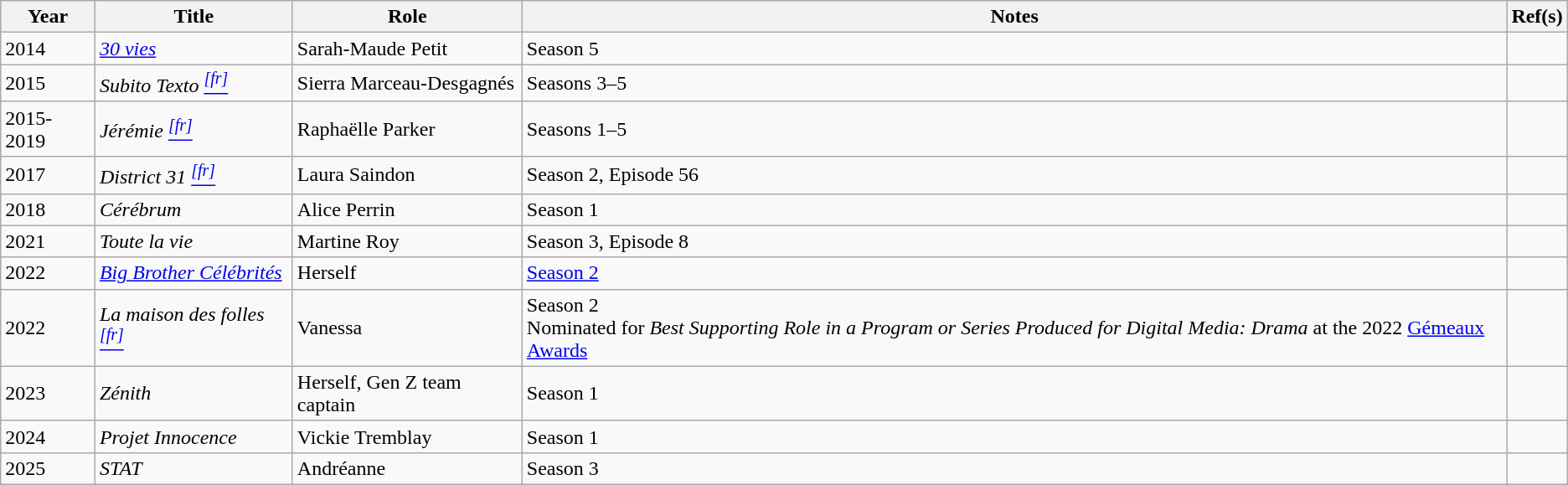<table class="wikitable">
<tr>
<th>Year</th>
<th>Title</th>
<th>Role</th>
<th>Notes</th>
<th>Ref(s)</th>
</tr>
<tr>
<td>2014</td>
<td><em><a href='#'>30 vies</a></em></td>
<td>Sarah-Maude Petit</td>
<td>Season 5</td>
<td></td>
</tr>
<tr>
<td>2015</td>
<td><em>Subito Texto</em> <a href='#'><sup><em>[fr]</em></sup></a></td>
<td>Sierra Marceau-Desgagnés</td>
<td>Seasons 3–5</td>
<td></td>
</tr>
<tr>
<td>2015-2019</td>
<td><em>Jérémie <a href='#'><sup>[fr]</sup></a></em></td>
<td>Raphaëlle Parker</td>
<td>Seasons 1–5</td>
<td></td>
</tr>
<tr>
<td>2017</td>
<td><em>District 31</em> <a href='#'><sup><em>[fr]</em></sup></a></td>
<td>Laura Saindon</td>
<td>Season 2, Episode 56</td>
<td></td>
</tr>
<tr>
<td>2018</td>
<td><em>Cérébrum</em></td>
<td>Alice Perrin</td>
<td>Season 1</td>
<td></td>
</tr>
<tr>
<td>2021</td>
<td><em>Toute la vie</em></td>
<td>Martine Roy</td>
<td>Season 3, Episode 8</td>
<td></td>
</tr>
<tr>
<td>2022</td>
<td><em><a href='#'>Big Brother Célébrités</a></em></td>
<td>Herself</td>
<td><a href='#'>Season 2</a></td>
<td></td>
</tr>
<tr>
<td>2022</td>
<td><em>La maison des folles <a href='#'><sup>[fr]</sup></a></em></td>
<td>Vanessa</td>
<td>Season 2<br>Nominated for <em>Best Supporting Role in a Program or Series Produced for Digital Media: Drama</em>
at the 2022 <a href='#'>Gémeaux Awards</a></td>
<td></td>
</tr>
<tr>
<td>2023</td>
<td><em>Zénith</em></td>
<td>Herself, Gen Z team captain</td>
<td>Season 1</td>
<td></td>
</tr>
<tr>
<td>2024</td>
<td><em>Projet Innocence</em></td>
<td>Vickie Tremblay</td>
<td>Season 1</td>
<td></td>
</tr>
<tr>
<td>2025</td>
<td><em>STAT</em></td>
<td>Andréanne</td>
<td>Season 3</td>
<td></td>
</tr>
</table>
